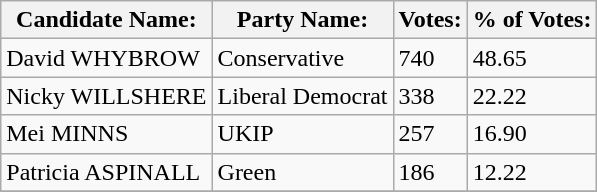<table class="wikitable">
<tr>
<th>Candidate Name:</th>
<th>Party Name:</th>
<th>Votes:</th>
<th>% of Votes:</th>
</tr>
<tr>
<td>David WHYBROW</td>
<td>Conservative</td>
<td>740</td>
<td>48.65</td>
</tr>
<tr>
<td>Nicky WILLSHERE</td>
<td>Liberal Democrat</td>
<td>338</td>
<td>22.22</td>
</tr>
<tr>
<td>Mei MINNS</td>
<td>UKIP</td>
<td>257</td>
<td>16.90</td>
</tr>
<tr>
<td>Patricia ASPINALL</td>
<td>Green</td>
<td>186</td>
<td>12.22</td>
</tr>
<tr>
</tr>
</table>
